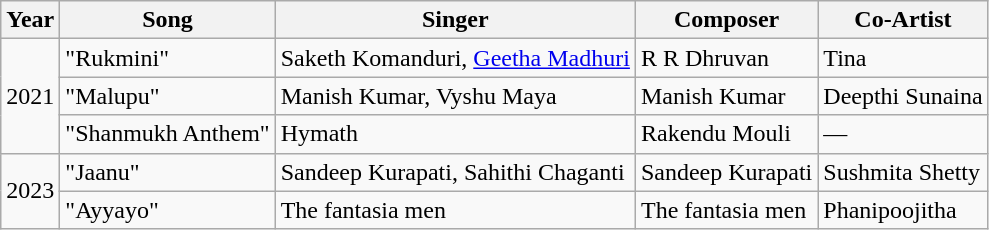<table class="wikitable">
<tr>
<th>Year</th>
<th>Song</th>
<th>Singer</th>
<th>Composer</th>
<th>Co-Artist</th>
</tr>
<tr>
<td rowspan="3">2021</td>
<td>"Rukmini"</td>
<td>Saketh Komanduri, <a href='#'>Geetha Madhuri</a></td>
<td>R R Dhruvan</td>
<td>Tina</td>
</tr>
<tr>
<td>"Malupu"</td>
<td>Manish Kumar, Vyshu Maya</td>
<td>Manish Kumar</td>
<td>Deepthi Sunaina</td>
</tr>
<tr>
<td>"Shanmukh Anthem"</td>
<td>Hymath</td>
<td>Rakendu Mouli</td>
<td>—</td>
</tr>
<tr>
<td rowspan="2">2023</td>
<td>"Jaanu"</td>
<td>Sandeep Kurapati, Sahithi Chaganti</td>
<td>Sandeep Kurapati</td>
<td>Sushmita Shetty</td>
</tr>
<tr>
<td>"Ayyayo"</td>
<td>The fantasia men</td>
<td>The fantasia men</td>
<td>Phanipoojitha</td>
</tr>
</table>
